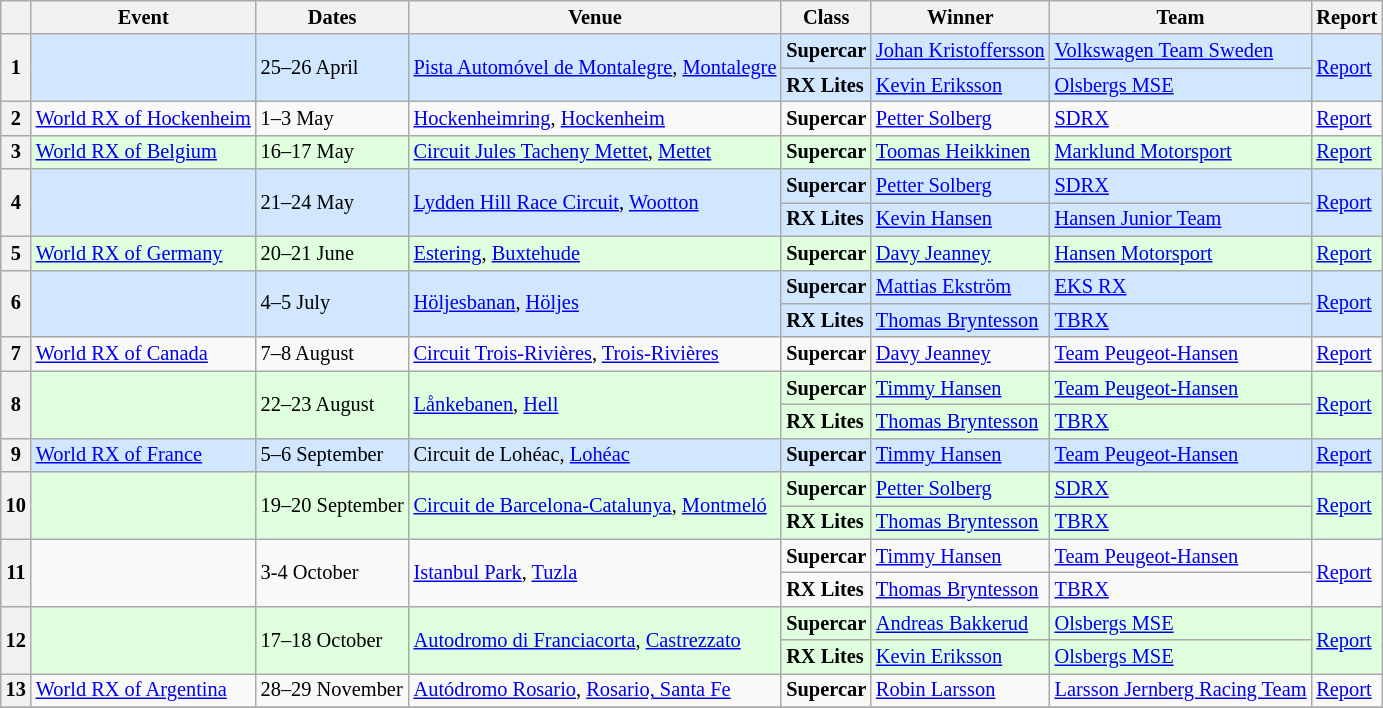<table class="wikitable" style="font-size:85%;">
<tr>
<th></th>
<th>Event</th>
<th>Dates</th>
<th>Venue</th>
<th>Class</th>
<th>Winner</th>
<th>Team</th>
<th>Report</th>
</tr>
<tr bgcolor=#D0E7FF>
<th rowspan=2>1</th>
<td rowspan=2 style="padding-right:24px"></td>
<td rowspan=2>25–26 April</td>
<td rowspan=2><a href='#'>Pista Automóvel de Montalegre</a>, <a href='#'>Montalegre</a></td>
<td><strong><span>Supercar</span></strong></td>
<td> <a href='#'>Johan Kristoffersson</a></td>
<td> <a href='#'>Volkswagen Team Sweden</a></td>
<td rowspan=2><a href='#'>Report</a></td>
</tr>
<tr bgcolor=#D0E7FF>
<td><strong><span>RX Lites</span></strong></td>
<td> <a href='#'>Kevin Eriksson</a></td>
<td> <a href='#'>Olsbergs MSE</a></td>
</tr>
<tr>
<th>2</th>
<td> <a href='#'>World RX of Hockenheim</a></td>
<td>1–3 May</td>
<td><a href='#'>Hockenheimring</a>, <a href='#'>Hockenheim</a></td>
<td><strong><span>Supercar</span></strong></td>
<td> <a href='#'>Petter Solberg</a></td>
<td> <a href='#'>S</a><a href='#'>D</a><a href='#'>RX</a></td>
<td><a href='#'>Report</a></td>
</tr>
<tr bgcolor=#DFFFDF>
<th>3</th>
<td> <a href='#'>World RX of Belgium</a></td>
<td>16–17 May</td>
<td><a href='#'>Circuit Jules Tacheny Mettet</a>, <a href='#'>Mettet</a></td>
<td><strong><span>Supercar</span></strong></td>
<td> <a href='#'>Toomas Heikkinen</a></td>
<td> <a href='#'>Marklund Motorsport</a></td>
<td><a href='#'>Report</a></td>
</tr>
<tr bgcolor=#D0E7FF>
<th rowspan=2>4</th>
<td rowspan=2 style="padding-right:24px"></td>
<td rowspan=2>21–24 May</td>
<td rowspan=2><a href='#'>Lydden Hill Race Circuit</a>, <a href='#'>Wootton</a></td>
<td><strong><span>Supercar</span></strong></td>
<td> <a href='#'>Petter Solberg</a></td>
<td> <a href='#'>S</a><a href='#'>D</a><a href='#'>RX</a></td>
<td rowspan=2><a href='#'>Report</a></td>
</tr>
<tr bgcolor=#D0E7FF>
<td><strong><span>RX Lites</span></strong></td>
<td> <a href='#'>Kevin Hansen</a></td>
<td> <a href='#'>Hansen Junior Team</a></td>
</tr>
<tr bgcolor=#DFFFDF>
<th>5</th>
<td> <a href='#'>World RX of Germany</a></td>
<td>20–21 June</td>
<td><a href='#'>Estering</a>, <a href='#'>Buxtehude</a></td>
<td><strong><span>Supercar</span></strong></td>
<td> <a href='#'>Davy Jeanney</a></td>
<td> <a href='#'>Hansen Motorsport</a></td>
<td><a href='#'>Report</a></td>
</tr>
<tr bgcolor=#D0E7FF>
<th rowspan=2>6</th>
<td rowspan=2 style="padding-right:24px"></td>
<td rowspan=2>4–5 July</td>
<td rowspan=2><a href='#'>Höljesbanan</a>, <a href='#'>Höljes</a></td>
<td><strong><span>Supercar</span></strong></td>
<td> <a href='#'>Mattias Ekström</a></td>
<td> <a href='#'>EKS RX</a></td>
<td rowspan=2><a href='#'>Report</a></td>
</tr>
<tr bgcolor=#D0E7FF>
<td><strong><span>RX Lites</span></strong></td>
<td> <a href='#'>Thomas Bryntesson</a></td>
<td> <a href='#'>TBRX</a></td>
</tr>
<tr>
<th>7</th>
<td> <a href='#'>World RX of Canada</a></td>
<td>7–8 August</td>
<td><a href='#'>Circuit Trois-Rivières</a>, <a href='#'>Trois-Rivières</a></td>
<td><strong><span>Supercar</span></strong></td>
<td> <a href='#'>Davy Jeanney</a></td>
<td> <a href='#'>Team Peugeot-Hansen</a></td>
<td><a href='#'>Report</a></td>
</tr>
<tr bgcolor=#DFFFDF>
<th rowspan=2>8</th>
<td rowspan=2 style="padding-right:24px"></td>
<td rowspan=2>22–23 August</td>
<td rowspan=2><a href='#'>Lånkebanen</a>, <a href='#'>Hell</a></td>
<td><strong><span>Supercar</span></strong></td>
<td> <a href='#'>Timmy Hansen</a></td>
<td> <a href='#'>Team Peugeot-Hansen</a></td>
<td rowspan=2><a href='#'>Report</a></td>
</tr>
<tr bgcolor=#DFFFDF>
<td><strong><span>RX Lites</span></strong></td>
<td> <a href='#'>Thomas Bryntesson</a></td>
<td> <a href='#'>TBRX</a></td>
</tr>
<tr bgcolor=#D0E7FF>
<th>9</th>
<td> <a href='#'>World RX of France</a></td>
<td>5–6 September</td>
<td>Circuit de Lohéac, <a href='#'>Lohéac</a></td>
<td><strong><span>Supercar</span></strong></td>
<td> <a href='#'>Timmy Hansen</a></td>
<td> <a href='#'>Team Peugeot-Hansen</a></td>
<td><a href='#'>Report</a></td>
</tr>
<tr bgcolor=#DFFFDF>
<th rowspan=2>10</th>
<td rowspan=2 style="padding-right:24px"></td>
<td rowspan=2>19–20 September</td>
<td rowspan=2><a href='#'>Circuit de Barcelona-Catalunya</a>, <a href='#'>Montmeló</a></td>
<td><strong><span>Supercar</span></strong></td>
<td> <a href='#'>Petter Solberg</a></td>
<td> <a href='#'>S</a><a href='#'>D</a><a href='#'>RX</a></td>
<td rowspan=2><a href='#'>Report</a></td>
</tr>
<tr bgcolor=#DFFFDF>
<td><strong><span>RX Lites</span></strong></td>
<td> <a href='#'>Thomas Bryntesson</a></td>
<td> <a href='#'>TBRX</a></td>
</tr>
<tr>
<th rowspan=2>11</th>
<td rowspan=2 style="padding-right:24px"></td>
<td rowspan=2>3-4 October</td>
<td rowspan=2><a href='#'>Istanbul Park</a>, <a href='#'>Tuzla</a></td>
<td><strong><span>Supercar</span></strong></td>
<td> <a href='#'>Timmy Hansen</a></td>
<td> <a href='#'>Team Peugeot-Hansen</a></td>
<td rowspan=2><a href='#'>Report</a></td>
</tr>
<tr>
<td><strong><span>RX Lites</span></strong></td>
<td> <a href='#'>Thomas Bryntesson</a></td>
<td> <a href='#'>TBRX</a></td>
</tr>
<tr |-  bgcolor=#DFFFDF>
<th rowspan=2>12</th>
<td rowspan=2 style="padding-right:24px"></td>
<td rowspan=2>17–18 October</td>
<td rowspan=2><a href='#'>Autodromo di Franciacorta</a>, <a href='#'>Castrezzato</a></td>
<td><strong><span>Supercar</span></strong></td>
<td> <a href='#'>Andreas Bakkerud</a></td>
<td> <a href='#'>Olsbergs MSE</a></td>
<td rowspan=2><a href='#'>Report</a></td>
</tr>
<tr bgcolor=#DFFFDF>
<td><strong><span>RX Lites</span></strong></td>
<td> <a href='#'>Kevin Eriksson</a></td>
<td> <a href='#'>Olsbergs MSE</a></td>
</tr>
<tr>
<th>13</th>
<td> <a href='#'>World RX of Argentina</a></td>
<td>28–29 November</td>
<td><a href='#'>Autódromo Rosario</a>, <a href='#'>Rosario, Santa Fe</a></td>
<td><strong><span>Supercar</span></strong></td>
<td> <a href='#'>Robin Larsson</a></td>
<td> <a href='#'>Larsson Jernberg Racing Team</a></td>
<td><a href='#'>Report</a></td>
</tr>
<tr>
</tr>
</table>
